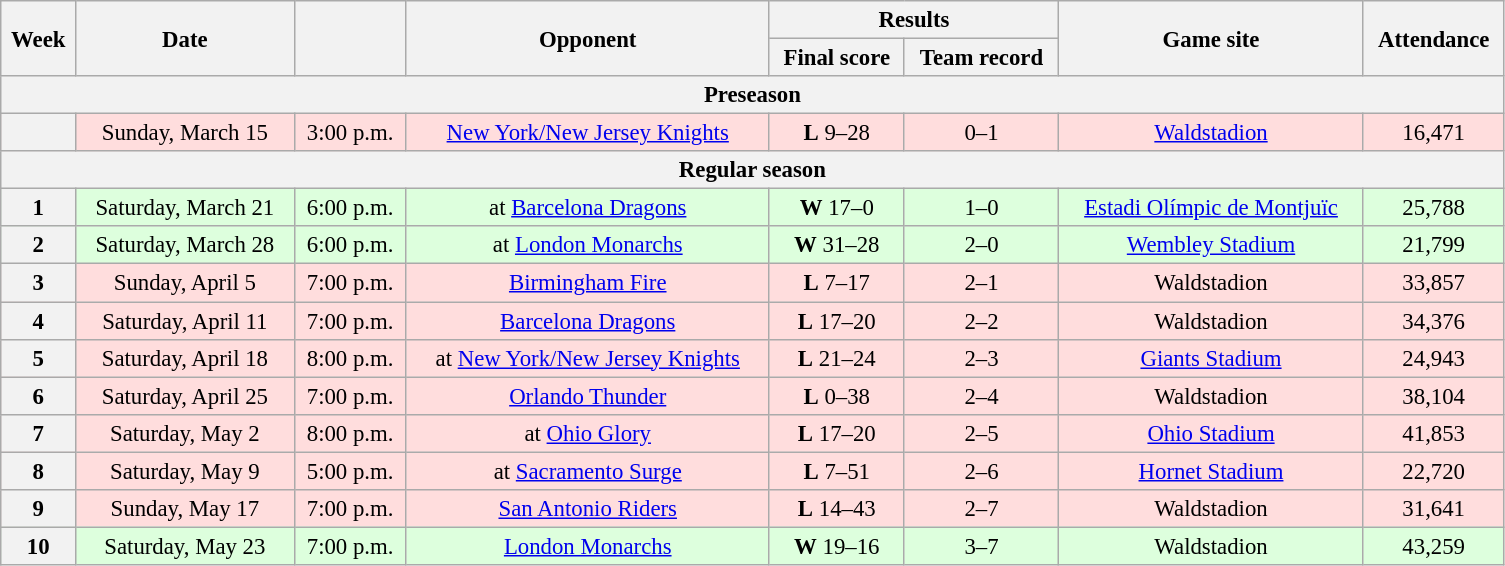<table class="wikitable" style="font-size:95%; text-align:center; width:66em">
<tr>
<th rowspan="2">Week</th>
<th rowspan="2">Date</th>
<th rowspan="2"></th>
<th rowspan="2">Opponent</th>
<th colspan="2">Results</th>
<th rowspan="2">Game site</th>
<th rowspan="2">Attendance</th>
</tr>
<tr>
<th>Final score</th>
<th>Team record</th>
</tr>
<tr>
<th colspan=8>Preseason</th>
</tr>
<tr bgcolor="#FFDDDD">
<th></th>
<td>Sunday, March 15</td>
<td>3:00 p.m.</td>
<td><a href='#'>New York/New Jersey Knights</a></td>
<td><strong>L</strong> 9–28</td>
<td>0–1</td>
<td><a href='#'>Waldstadion</a></td>
<td>16,471</td>
</tr>
<tr>
<th colspan=8>Regular season</th>
</tr>
<tr bgcolor="#DDFFDD">
<th>1</th>
<td>Saturday, March 21</td>
<td>6:00 p.m.</td>
<td>at <a href='#'>Barcelona Dragons</a></td>
<td><strong>W</strong> 17–0</td>
<td>1–0</td>
<td><a href='#'>Estadi Olímpic de Montjuïc</a></td>
<td>25,788</td>
</tr>
<tr bgcolor="#DDFFDD">
<th>2</th>
<td>Saturday, March 28</td>
<td>6:00 p.m.</td>
<td>at <a href='#'>London Monarchs</a></td>
<td><strong>W</strong> 31–28</td>
<td>2–0</td>
<td><a href='#'>Wembley Stadium</a></td>
<td>21,799</td>
</tr>
<tr bgcolor="#FFDDDD">
<th>3</th>
<td>Sunday, April 5</td>
<td>7:00 p.m.</td>
<td><a href='#'>Birmingham Fire</a></td>
<td><strong>L</strong> 7–17</td>
<td>2–1</td>
<td>Waldstadion</td>
<td>33,857</td>
</tr>
<tr bgcolor="#FFDDDD">
<th>4</th>
<td>Saturday, April 11</td>
<td>7:00 p.m.</td>
<td><a href='#'>Barcelona Dragons</a></td>
<td><strong>L</strong> 17–20</td>
<td>2–2</td>
<td>Waldstadion</td>
<td>34,376</td>
</tr>
<tr bgcolor="#FFDDDD">
<th>5</th>
<td>Saturday, April 18</td>
<td>8:00 p.m.</td>
<td>at <a href='#'>New York/New Jersey Knights</a></td>
<td><strong>L</strong> 21–24</td>
<td>2–3</td>
<td><a href='#'>Giants Stadium</a></td>
<td>24,943</td>
</tr>
<tr bgcolor="#FFDDDD">
<th>6</th>
<td>Saturday, April 25</td>
<td>7:00 p.m.</td>
<td><a href='#'>Orlando Thunder</a></td>
<td><strong>L</strong> 0–38</td>
<td>2–4</td>
<td>Waldstadion</td>
<td>38,104</td>
</tr>
<tr bgcolor="#FFDDDD">
<th>7</th>
<td>Saturday, May 2</td>
<td>8:00 p.m.</td>
<td>at <a href='#'>Ohio Glory</a></td>
<td><strong>L</strong> 17–20</td>
<td>2–5</td>
<td><a href='#'>Ohio Stadium</a></td>
<td>41,853</td>
</tr>
<tr bgcolor="#FFDDDD">
<th>8</th>
<td>Saturday, May 9</td>
<td>5:00 p.m.</td>
<td>at <a href='#'>Sacramento Surge</a></td>
<td><strong>L</strong> 7–51</td>
<td>2–6</td>
<td><a href='#'>Hornet Stadium</a></td>
<td>22,720</td>
</tr>
<tr bgcolor="#FFDDDD">
<th>9</th>
<td>Sunday, May 17</td>
<td>7:00 p.m.</td>
<td><a href='#'>San Antonio Riders</a></td>
<td><strong>L</strong> 14–43</td>
<td>2–7</td>
<td>Waldstadion</td>
<td>31,641</td>
</tr>
<tr bgcolor="#DDFFDD">
<th>10</th>
<td>Saturday, May 23</td>
<td>7:00 p.m.</td>
<td><a href='#'>London Monarchs</a></td>
<td><strong>W</strong> 19–16</td>
<td>3–7</td>
<td>Waldstadion</td>
<td>43,259</td>
</tr>
</table>
